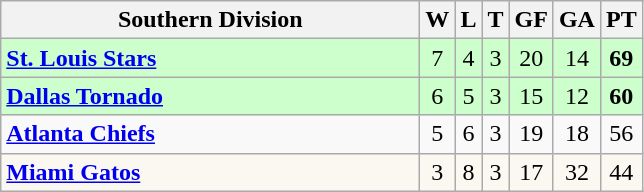<table class="wikitable" style="text-align:center">
<tr>
<th style="width:17em">Southern Division</th>
<th>W</th>
<th>L</th>
<th>T</th>
<th>GF</th>
<th>GA</th>
<th>PT</th>
</tr>
<tr align=center bgcolor=#ccffcc>
<td align=left><strong><a href='#'>St. Louis Stars</a></strong></td>
<td>7</td>
<td>4</td>
<td>3</td>
<td>20</td>
<td>14</td>
<td><strong>69</strong></td>
</tr>
<tr align=center bgcolor=#ccffcc>
<td align=left><strong><a href='#'>Dallas Tornado</a></strong></td>
<td>6</td>
<td>5</td>
<td>3</td>
<td>15</td>
<td>12</td>
<td><strong>60</strong></td>
</tr>
<tr align=center>
<td align=left><strong><a href='#'>Atlanta Chiefs</a></strong></td>
<td>5</td>
<td>6</td>
<td>3</td>
<td>19</td>
<td>18</td>
<td>56</td>
</tr>
<tr align=center bgcolor=#FAF8F0>
<td align=left><strong><a href='#'>Miami Gatos</a></strong></td>
<td>3</td>
<td>8</td>
<td>3</td>
<td>17</td>
<td>32</td>
<td>44</td>
</tr>
</table>
